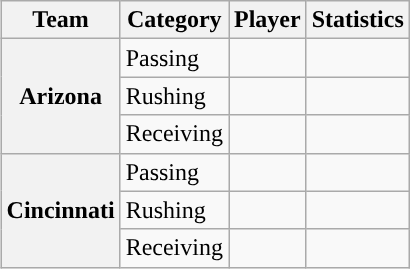<table class="wikitable" style="float:right">
<tr>
<th>Team</th>
<th>Category</th>
<th>Player</th>
<th>Statistics</th>
</tr>
<tr>
<th rowspan=3>Arizona</th>
<td>Passing</td>
<td></td>
<td></td>
</tr>
<tr>
<td>Rushing</td>
<td></td>
<td></td>
</tr>
<tr>
<td>Receiving</td>
<td></td>
<td></td>
</tr>
<tr>
<th rowspan=3>Cincinnati</th>
<td>Passing</td>
<td></td>
<td></td>
</tr>
<tr>
<td>Rushing</td>
<td></td>
<td></td>
</tr>
<tr>
<td>Receiving</td>
<td></td>
<td></td>
</tr>
</table>
